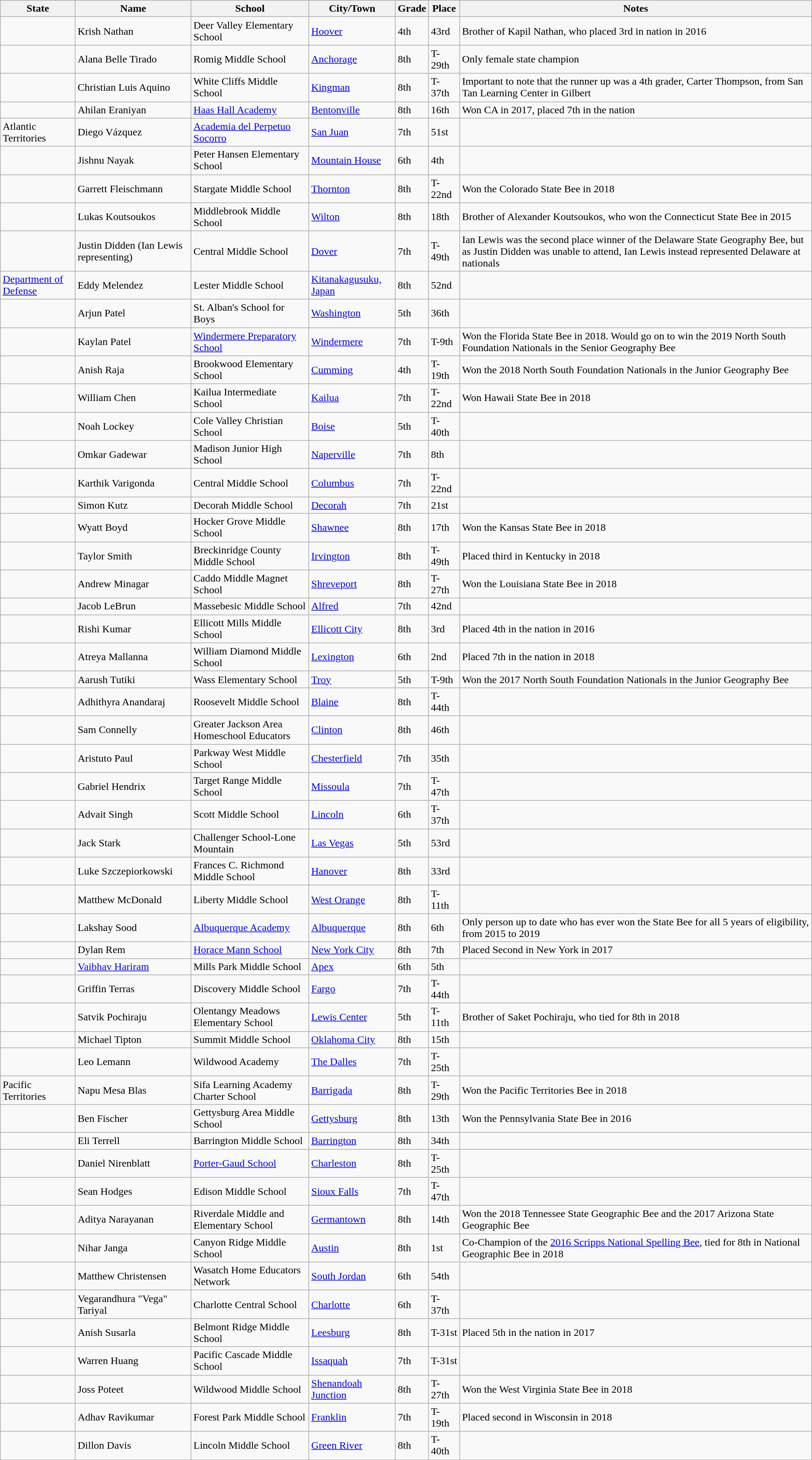<table class="wikitable sortable">
<tr>
<th scope="col">State</th>
<th scope="col">Name</th>
<th scope="col">School</th>
<th scope="col">City/Town</th>
<th scope="col">Grade</th>
<th scope="col" class="unsortable">Place</th>
<th scope="col" class="unsortable">Notes</th>
</tr>
<tr>
<td></td>
<td>Krish Nathan</td>
<td>Deer Valley Elementary School</td>
<td><a href='#'>Hoover</a></td>
<td>4th</td>
<td>43rd</td>
<td>Brother of Kapil Nathan, who placed 3rd in nation in 2016</td>
</tr>
<tr>
<td></td>
<td>Alana Belle Tirado</td>
<td>Romig Middle School</td>
<td><a href='#'>Anchorage</a></td>
<td>8th</td>
<td>T-29th</td>
<td>Only female state champion</td>
</tr>
<tr>
<td></td>
<td>Christian Luis Aquino</td>
<td>White Cliffs Middle School</td>
<td><a href='#'>Kingman</a></td>
<td>8th</td>
<td>T-37th</td>
<td>Important to note that the runner up was a 4th grader, Carter Thompson, from San Tan Learning Center in Gilbert</td>
</tr>
<tr>
<td></td>
<td>Ahilan Eraniyan</td>
<td><a href='#'>Haas Hall Academy</a></td>
<td><a href='#'>Bentonville</a></td>
<td>8th</td>
<td>16th</td>
<td>Won CA in 2017, placed 7th in the nation</td>
</tr>
<tr>
<td>  Atlantic Territories</td>
<td>Diego Vázquez</td>
<td><a href='#'>Academia del Perpetuo Socorro</a></td>
<td><a href='#'>San Juan</a></td>
<td>7th</td>
<td>51st</td>
<td></td>
</tr>
<tr>
<td></td>
<td>Jishnu Nayak</td>
<td>Peter Hansen Elementary School</td>
<td><a href='#'>Mountain House</a></td>
<td>6th</td>
<td>4th</td>
<td></td>
</tr>
<tr>
<td></td>
<td>Garrett Fleischmann</td>
<td>Stargate Middle School</td>
<td><a href='#'>Thornton</a></td>
<td>8th</td>
<td>T-22nd</td>
<td>Won the Colorado State Bee in 2018</td>
</tr>
<tr>
<td></td>
<td>Lukas Koutsoukos</td>
<td>Middlebrook Middle School</td>
<td><a href='#'>Wilton</a></td>
<td>8th</td>
<td>18th</td>
<td>Brother of Alexander Koutsoukos, who won the Connecticut State Bee in 2015</td>
</tr>
<tr>
<td></td>
<td>Justin Didden (Ian Lewis representing)</td>
<td>Central Middle School</td>
<td><a href='#'>Dover</a></td>
<td>7th</td>
<td>T-49th</td>
<td>Ian Lewis was the second place winner of the Delaware State Geography Bee, but as Justin Didden was unable to attend,  Ian Lewis instead represented Delaware at nationals</td>
</tr>
<tr>
<td> <a href='#'>Department of Defense</a></td>
<td>Eddy Melendez</td>
<td>Lester Middle School</td>
<td><a href='#'>Kitanakagusuku, Japan</a></td>
<td>8th</td>
<td>52nd</td>
<td></td>
</tr>
<tr>
<td></td>
<td>Arjun Patel</td>
<td>St. Alban's School for Boys</td>
<td><a href='#'>Washington</a></td>
<td>5th</td>
<td>36th</td>
<td></td>
</tr>
<tr>
<td></td>
<td>Kaylan Patel</td>
<td><a href='#'>Windermere Preparatory School</a></td>
<td><a href='#'>Windermere</a></td>
<td>7th</td>
<td>T-9th</td>
<td>Won the Florida State Bee in 2018.  Would go on to win the 2019 North South Foundation Nationals in the Senior Geography Bee</td>
</tr>
<tr>
<td></td>
<td>Anish Raja</td>
<td>Brookwood Elementary School</td>
<td><a href='#'>Cumming</a></td>
<td>4th</td>
<td>T-19th</td>
<td>Won the 2018 North South Foundation Nationals in the Junior Geography Bee</td>
</tr>
<tr>
<td></td>
<td>William Chen</td>
<td>Kailua Intermediate School</td>
<td><a href='#'>Kailua</a></td>
<td>7th</td>
<td>T-22nd</td>
<td>Won Hawaii State Bee in 2018</td>
</tr>
<tr>
<td></td>
<td>Noah Lockey</td>
<td>Cole Valley Christian School</td>
<td><a href='#'>Boise</a></td>
<td>5th</td>
<td>T-40th</td>
<td></td>
</tr>
<tr>
<td></td>
<td>Omkar Gadewar</td>
<td Madison Junior High School (Naperville, Illinois)>Madison Junior High School</td>
<td><a href='#'>Naperville</a></td>
<td>7th</td>
<td>8th</td>
<td></td>
</tr>
<tr>
<td></td>
<td>Karthik Varigonda</td>
<td>Central Middle School</td>
<td><a href='#'>Columbus</a></td>
<td>7th</td>
<td>T-22nd</td>
<td></td>
</tr>
<tr>
<td></td>
<td>Simon Kutz</td>
<td>Decorah Middle School</td>
<td><a href='#'>Decorah</a></td>
<td>7th</td>
<td>21st</td>
<td></td>
</tr>
<tr>
<td></td>
<td>Wyatt Boyd</td>
<td>Hocker Grove Middle School</td>
<td><a href='#'>Shawnee</a></td>
<td>8th</td>
<td>17th</td>
<td>Won the Kansas State Bee in 2018</td>
</tr>
<tr>
<td></td>
<td>Taylor Smith</td>
<td>Breckinridge County Middle School</td>
<td><a href='#'>Irvington</a></td>
<td>8th</td>
<td>T-49th</td>
<td>Placed third in Kentucky in 2018</td>
</tr>
<tr>
<td></td>
<td>Andrew Minagar</td>
<td>Caddo Middle Magnet School</td>
<td><a href='#'>Shreveport</a></td>
<td>8th</td>
<td>T-27th</td>
<td>Won the Louisiana State Bee in 2018</td>
</tr>
<tr>
<td></td>
<td>Jacob LeBrun</td>
<td>Massebesic Middle School</td>
<td><a href='#'>Alfred</a></td>
<td>7th</td>
<td>42nd</td>
<td></td>
</tr>
<tr>
<td></td>
<td>Rishi Kumar</td>
<td>Ellicott Mills Middle School</td>
<td><a href='#'>Ellicott City</a></td>
<td>8th</td>
<td>3rd</td>
<td>Placed 4th in the nation in 2016</td>
</tr>
<tr>
<td></td>
<td>Atreya Mallanna</td>
<td>William Diamond Middle School</td>
<td><a href='#'>Lexington</a></td>
<td>6th</td>
<td>2nd</td>
<td>Placed 7th in the nation in 2018</td>
</tr>
<tr>
<td></td>
<td>Aarush Tutiki</td>
<td>Wass Elementary School</td>
<td><a href='#'>Troy</a></td>
<td>5th</td>
<td>T-9th</td>
<td>Won the 2017 North South Foundation Nationals in the Junior Geography Bee</td>
</tr>
<tr>
<td></td>
<td>Adhithyra Anandaraj</td>
<td>Roosevelt Middle School</td>
<td><a href='#'>Blaine</a></td>
<td>8th</td>
<td>T-44th</td>
<td></td>
</tr>
<tr>
<td></td>
<td>Sam Connelly</td>
<td>Greater Jackson Area Homeschool Educators</td>
<td><a href='#'>Clinton</a></td>
<td>8th</td>
<td>46th</td>
<td></td>
</tr>
<tr>
<td></td>
<td>Aristuto Paul</td>
<td>Parkway West Middle School</td>
<td><a href='#'>Chesterfield</a></td>
<td>7th</td>
<td>35th</td>
<td></td>
</tr>
<tr>
<td></td>
<td>Gabriel Hendrix</td>
<td>Target Range Middle School</td>
<td><a href='#'>Missoula</a></td>
<td>7th</td>
<td>T-47th</td>
<td></td>
</tr>
<tr>
<td></td>
<td>Advait Singh</td>
<td>Scott Middle School</td>
<td><a href='#'>Lincoln</a></td>
<td>6th</td>
<td>T-37th</td>
<td></td>
</tr>
<tr>
<td></td>
<td>Jack Stark</td>
<td>Challenger School-Lone Mountain</td>
<td><a href='#'>Las Vegas</a></td>
<td>5th</td>
<td>53rd</td>
<td></td>
</tr>
<tr>
<td></td>
<td>Luke Szczepiorkowski</td>
<td>Frances C. Richmond Middle School</td>
<td><a href='#'>Hanover</a></td>
<td>8th</td>
<td>33rd</td>
<td></td>
</tr>
<tr>
<td></td>
<td>Matthew McDonald</td>
<td Liberty Middle School (New Jersey)>Liberty Middle School</td>
<td><a href='#'>West Orange</a></td>
<td>8th</td>
<td>T- 11th</td>
<td></td>
</tr>
<tr>
<td></td>
<td>Lakshay Sood</td>
<td><a href='#'>Albuquerque Academy</a></td>
<td><a href='#'>Albuquerque</a></td>
<td>8th</td>
<td>6th</td>
<td>Only person up to date who has ever won the State Bee for all 5 years of eligibility, from 2015 to 2019</td>
</tr>
<tr>
<td></td>
<td>Dylan Rem</td>
<td><a href='#'>Horace Mann School</a></td>
<td><a href='#'>New York City</a></td>
<td>8th</td>
<td>7th</td>
<td>Placed Second in New York in 2017</td>
</tr>
<tr>
<td></td>
<td><a href='#'>Vaibhav Hariram</a></td>
<td>Mills Park Middle School</td>
<td><a href='#'>Apex</a></td>
<td>6th</td>
<td>5th</td>
<td></td>
</tr>
<tr>
<td></td>
<td>Griffin Terras</td>
<td>Discovery Middle School</td>
<td><a href='#'>Fargo</a></td>
<td>7th</td>
<td>T-44th</td>
<td></td>
</tr>
<tr>
<td></td>
<td>Satvik Pochiraju</td>
<td>Olentangy Meadows Elementary School</td>
<td><a href='#'>Lewis Center</a></td>
<td>5th</td>
<td>T- 11th</td>
<td>Brother of Saket Pochiraju, who tied for 8th in 2018</td>
</tr>
<tr>
<td></td>
<td>Michael Tipton</td>
<td>Summit Middle School</td>
<td><a href='#'>Oklahoma City</a></td>
<td>8th</td>
<td>15th</td>
<td></td>
</tr>
<tr>
<td></td>
<td>Leo Lemann</td>
<td>Wildwood Academy</td>
<td><a href='#'>The Dalles</a></td>
<td>7th</td>
<td>T-25th</td>
<td></td>
</tr>
<tr>
<td>   Pacific Territories</td>
<td>Napu Mesa Blas</td>
<td>Sifa Learning Academy Charter School</td>
<td><a href='#'>Barrigada</a></td>
<td>8th</td>
<td>T-29th</td>
<td>Won the Pacific Territories Bee in 2018</td>
</tr>
<tr>
<td></td>
<td>Ben Fischer</td>
<td>Gettysburg Area Middle School</td>
<td><a href='#'>Gettysburg</a></td>
<td>8th</td>
<td>13th</td>
<td>Won the Pennsylvania State Bee in 2016</td>
</tr>
<tr>
<td></td>
<td>Eli Terrell</td>
<td>Barrington Middle School</td>
<td><a href='#'>Barrington</a></td>
<td>8th</td>
<td>34th</td>
<td></td>
</tr>
<tr>
<td></td>
<td>Daniel Nirenblatt</td>
<td><a href='#'>Porter-Gaud School</a></td>
<td><a href='#'>Charleston</a></td>
<td>8th</td>
<td>T-25th</td>
<td></td>
</tr>
<tr>
<td></td>
<td>Sean Hodges</td>
<td>Edison Middle School</td>
<td><a href='#'>Sioux Falls</a></td>
<td>7th</td>
<td>T-47th</td>
<td></td>
</tr>
<tr>
<td></td>
<td>Aditya Narayanan</td>
<td>Riverdale Middle and Elementary School</td>
<td><a href='#'>Germantown</a></td>
<td>8th</td>
<td>14th</td>
<td>Won the 2018 Tennessee State Geographic Bee and the 2017 Arizona State Geographic Bee</td>
</tr>
<tr>
<td></td>
<td>Nihar Janga</td>
<td>Canyon Ridge Middle School</td>
<td><a href='#'>Austin</a></td>
<td>8th</td>
<td>1st</td>
<td>Co-Champion of the <a href='#'>2016 Scripps National Spelling Bee</a>, tied for 8th in National Geographic Bee in 2018</td>
</tr>
<tr>
<td></td>
<td>Matthew Christensen</td>
<td>Wasatch Home Educators Network</td>
<td><a href='#'>South Jordan</a></td>
<td>6th</td>
<td>54th</td>
<td></td>
</tr>
<tr>
<td></td>
<td>Vegarandhura "Vega" Tariyal</td>
<td>Charlotte Central School</td>
<td><a href='#'>Charlotte</a></td>
<td>6th</td>
<td>T-37th</td>
<td></td>
</tr>
<tr>
<td></td>
<td>Anish Susarla</td>
<td>Belmont Ridge Middle School</td>
<td><a href='#'>Leesburg</a></td>
<td>8th</td>
<td>T-31st</td>
<td>Placed 5th in the nation in 2017</td>
</tr>
<tr>
<td></td>
<td>Warren Huang</td>
<td>Pacific Cascade Middle School</td>
<td><a href='#'>Issaquah</a></td>
<td>7th</td>
<td>T-31st</td>
<td></td>
</tr>
<tr>
<td></td>
<td>Joss Poteet</td>
<td>Wildwood Middle School</td>
<td><a href='#'>Shenandoah Junction</a></td>
<td>8th</td>
<td>T-27th</td>
<td>Won the West Virginia State Bee in 2018</td>
</tr>
<tr>
<td></td>
<td>Adhav Ravikumar</td>
<td>Forest Park Middle School</td>
<td><a href='#'>Franklin</a></td>
<td>7th</td>
<td>T-19th</td>
<td>Placed second in Wisconsin in 2018</td>
</tr>
<tr>
<td></td>
<td>Dillon Davis</td>
<td>Lincoln Middle School</td>
<td><a href='#'>Green River</a></td>
<td>8th</td>
<td>T-40th</td>
<td></td>
</tr>
</table>
